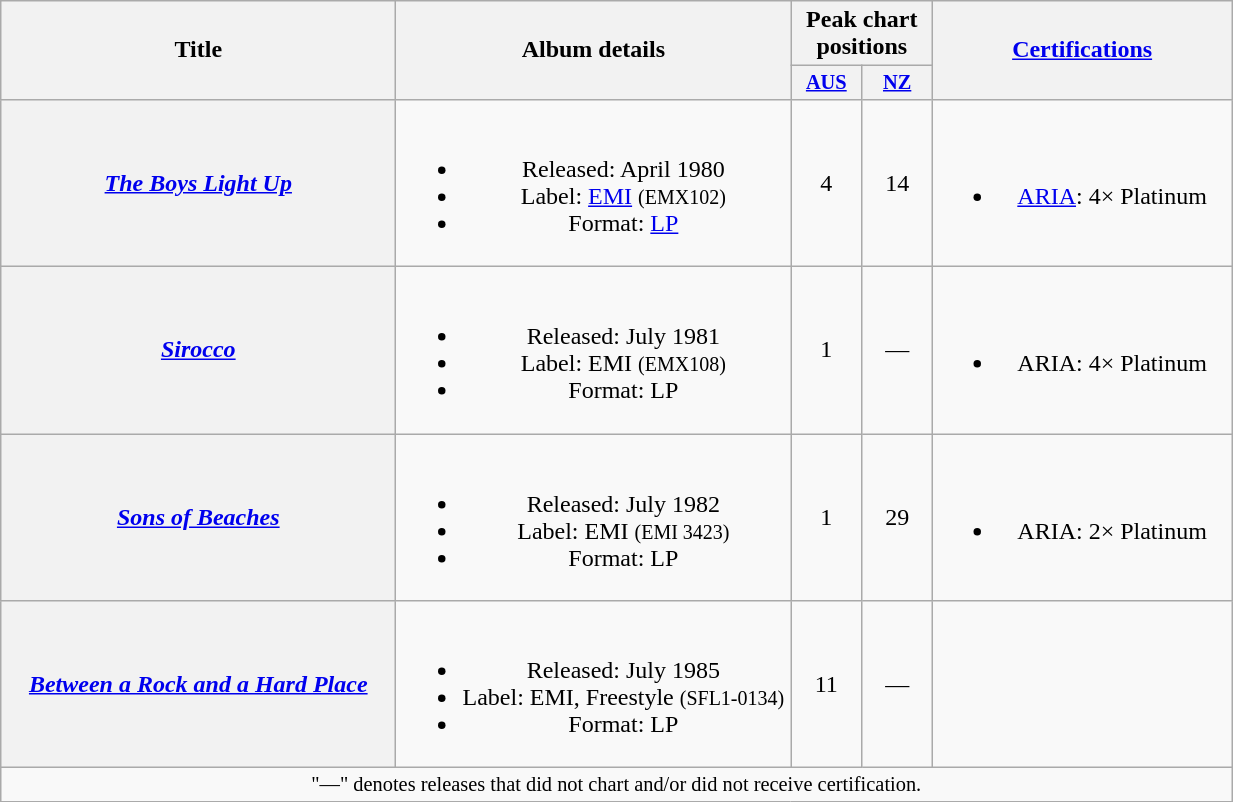<table class="wikitable plainrowheaders" style="text-align:center;">
<tr>
<th scope="col" rowspan="2" style="width:16em;">Title</th>
<th scope="col" rowspan="2" style="width:16em;">Album details</th>
<th scope="col" colspan="2">Peak chart<br>positions</th>
<th scope="col" rowspan="2" style="width:12em;"><a href='#'>Certifications</a></th>
</tr>
<tr>
<th style="width:3em;font-size:85%"><a href='#'>AUS</a><br></th>
<th style="width:3em;font-size:85%"><a href='#'>NZ</a><br></th>
</tr>
<tr>
<th scope="row"><em><a href='#'>The Boys Light Up</a></em></th>
<td><br><ul><li>Released: April 1980</li><li>Label: <a href='#'>EMI</a> <small>(EMX102)</small></li><li>Format: <a href='#'>LP</a></li></ul></td>
<td>4</td>
<td>14</td>
<td><br><ul><li><a href='#'>ARIA</a>: 4× Platinum</li></ul></td>
</tr>
<tr>
<th scope="row"><em><a href='#'>Sirocco</a></em></th>
<td><br><ul><li>Released: July 1981</li><li>Label: EMI <small>(EMX108)</small></li><li>Format: LP</li></ul></td>
<td>1</td>
<td>—</td>
<td><br><ul><li>ARIA: 4× Platinum</li></ul></td>
</tr>
<tr>
<th scope="row"><em><a href='#'>Sons of Beaches</a></em></th>
<td><br><ul><li>Released: July 1982</li><li>Label: EMI <small>(EMI 3423)</small></li><li>Format: LP</li></ul></td>
<td>1</td>
<td>29</td>
<td><br><ul><li>ARIA: 2× Platinum</li></ul></td>
</tr>
<tr>
<th scope="row"><em><a href='#'>Between a Rock and a Hard Place</a></em></th>
<td><br><ul><li>Released: July 1985</li><li>Label: EMI, Freestyle <small>(SFL1-0134)</small></li><li>Format: LP</li></ul></td>
<td>11</td>
<td>—</td>
<td></td>
</tr>
<tr>
<td colspan="5" style="font-size:85%">"—" denotes releases that did not chart and/or did not receive certification.</td>
</tr>
</table>
